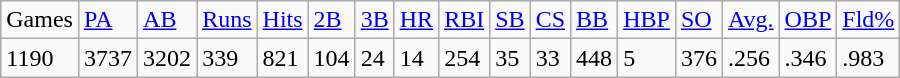<table class="wikitable">
<tr>
<td>Games</td>
<td><a href='#'>PA</a></td>
<td><a href='#'>AB</a></td>
<td><a href='#'>Runs</a></td>
<td><a href='#'>Hits</a></td>
<td><a href='#'>2B</a></td>
<td><a href='#'>3B</a></td>
<td><a href='#'>HR</a></td>
<td><a href='#'>RBI</a></td>
<td><a href='#'>SB</a></td>
<td><a href='#'>CS</a></td>
<td><a href='#'>BB</a></td>
<td><a href='#'>HBP</a></td>
<td><a href='#'>SO</a></td>
<td><a href='#'>Avg.</a></td>
<td><a href='#'>OBP</a></td>
<td><a href='#'>Fld%</a></td>
</tr>
<tr>
<td>1190</td>
<td>3737</td>
<td>3202</td>
<td>339</td>
<td>821</td>
<td>104</td>
<td>24</td>
<td>14</td>
<td>254</td>
<td>35</td>
<td>33</td>
<td>448</td>
<td>5</td>
<td>376</td>
<td>.256</td>
<td>.346</td>
<td>.983</td>
</tr>
</table>
